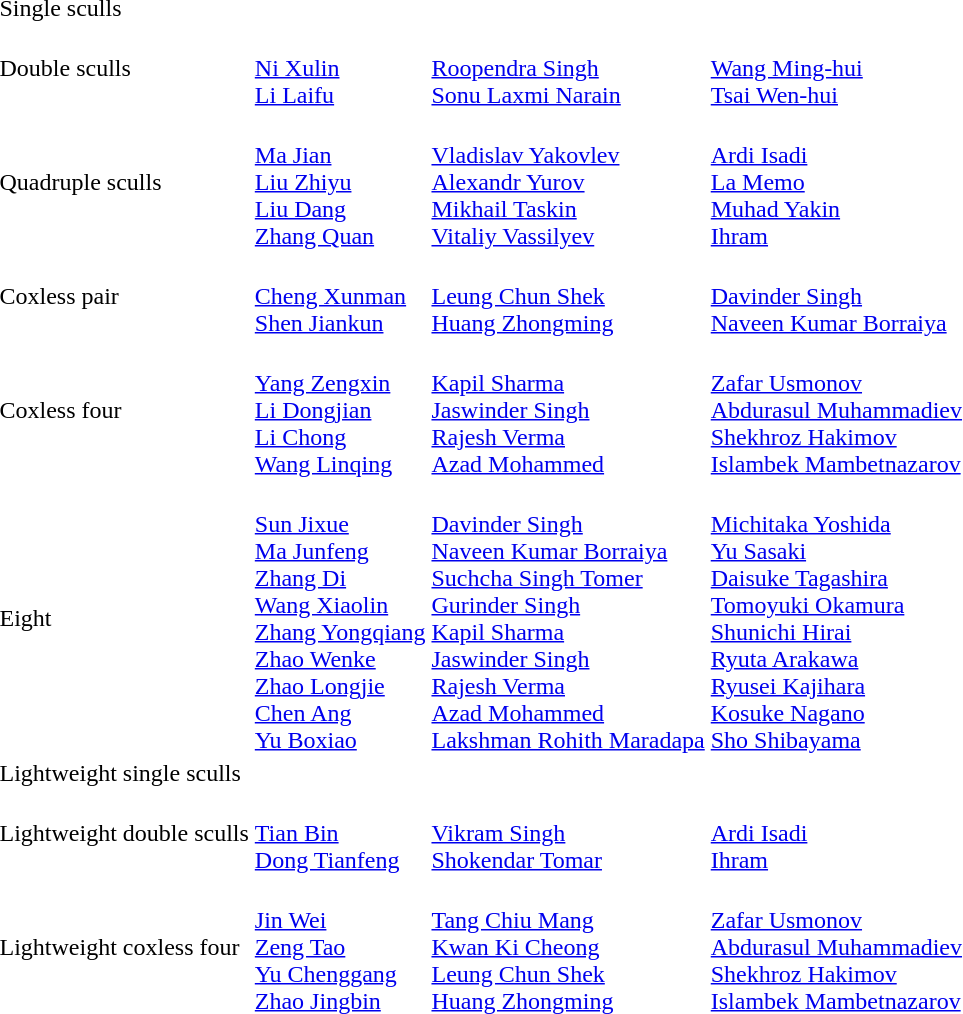<table>
<tr>
<td>Single sculls</td>
<td></td>
<td></td>
<td></td>
</tr>
<tr>
<td>Double sculls</td>
<td><br><a href='#'>Ni Xulin</a><br><a href='#'>Li Laifu</a></td>
<td><br><a href='#'>Roopendra Singh</a><br><a href='#'>Sonu Laxmi Narain</a></td>
<td><br><a href='#'>Wang Ming-hui</a><br><a href='#'>Tsai Wen-hui</a></td>
</tr>
<tr>
<td>Quadruple sculls</td>
<td><br><a href='#'>Ma Jian</a><br><a href='#'>Liu Zhiyu</a><br><a href='#'>Liu Dang</a><br><a href='#'>Zhang Quan</a></td>
<td><br><a href='#'>Vladislav Yakovlev</a><br><a href='#'>Alexandr Yurov</a><br><a href='#'>Mikhail Taskin</a><br><a href='#'>Vitaliy Vassilyev</a></td>
<td><br><a href='#'>Ardi Isadi</a><br><a href='#'>La Memo</a><br><a href='#'>Muhad Yakin</a><br><a href='#'>Ihram</a></td>
</tr>
<tr>
<td>Coxless pair</td>
<td><br><a href='#'>Cheng Xunman</a><br><a href='#'>Shen Jiankun</a></td>
<td><br><a href='#'>Leung Chun Shek</a><br><a href='#'>Huang Zhongming</a></td>
<td><br><a href='#'>Davinder Singh</a><br><a href='#'>Naveen Kumar Borraiya</a></td>
</tr>
<tr>
<td>Coxless four</td>
<td><br><a href='#'>Yang Zengxin</a><br><a href='#'>Li Dongjian</a><br><a href='#'>Li Chong</a><br><a href='#'>Wang Linqing</a></td>
<td><br><a href='#'>Kapil Sharma</a><br><a href='#'>Jaswinder Singh</a><br><a href='#'>Rajesh Verma</a><br><a href='#'>Azad Mohammed</a></td>
<td><br><a href='#'>Zafar Usmonov</a><br><a href='#'>Abdurasul Muhammadiev</a><br><a href='#'>Shekhroz Hakimov</a><br><a href='#'>Islambek Mambetnazarov</a></td>
</tr>
<tr>
<td>Eight</td>
<td><br><a href='#'>Sun Jixue</a><br><a href='#'>Ma Junfeng</a><br><a href='#'>Zhang Di</a><br><a href='#'>Wang Xiaolin</a><br><a href='#'>Zhang Yongqiang</a><br><a href='#'>Zhao Wenke</a><br><a href='#'>Zhao Longjie</a><br><a href='#'>Chen Ang</a><br><a href='#'>Yu Boxiao</a></td>
<td><br><a href='#'>Davinder Singh</a><br><a href='#'>Naveen Kumar Borraiya</a><br><a href='#'>Suchcha Singh Tomer</a><br><a href='#'>Gurinder Singh</a><br><a href='#'>Kapil Sharma</a><br><a href='#'>Jaswinder Singh</a><br><a href='#'>Rajesh Verma</a><br><a href='#'>Azad Mohammed</a><br><a href='#'>Lakshman Rohith Maradapa</a></td>
<td><br><a href='#'>Michitaka Yoshida</a><br><a href='#'>Yu Sasaki</a><br><a href='#'>Daisuke Tagashira</a><br><a href='#'>Tomoyuki Okamura</a><br><a href='#'>Shunichi Hirai</a><br><a href='#'>Ryuta Arakawa</a><br><a href='#'>Ryusei Kajihara</a><br><a href='#'>Kosuke Nagano</a><br><a href='#'>Sho Shibayama</a></td>
</tr>
<tr>
<td>Lightweight single sculls</td>
<td></td>
<td></td>
<td></td>
</tr>
<tr>
<td>Lightweight double sculls</td>
<td><br><a href='#'>Tian Bin</a><br><a href='#'>Dong Tianfeng</a></td>
<td><br><a href='#'>Vikram Singh</a><br><a href='#'>Shokendar Tomar</a></td>
<td><br><a href='#'>Ardi Isadi</a><br><a href='#'>Ihram</a></td>
</tr>
<tr>
<td>Lightweight coxless four</td>
<td><br><a href='#'>Jin Wei</a><br><a href='#'>Zeng Tao</a><br><a href='#'>Yu Chenggang</a><br><a href='#'>Zhao Jingbin</a></td>
<td><br><a href='#'>Tang Chiu Mang</a><br><a href='#'>Kwan Ki Cheong</a><br><a href='#'>Leung Chun Shek</a><br><a href='#'>Huang Zhongming</a></td>
<td><br><a href='#'>Zafar Usmonov</a><br><a href='#'>Abdurasul Muhammadiev</a><br><a href='#'>Shekhroz Hakimov</a><br><a href='#'>Islambek Mambetnazarov</a></td>
</tr>
</table>
